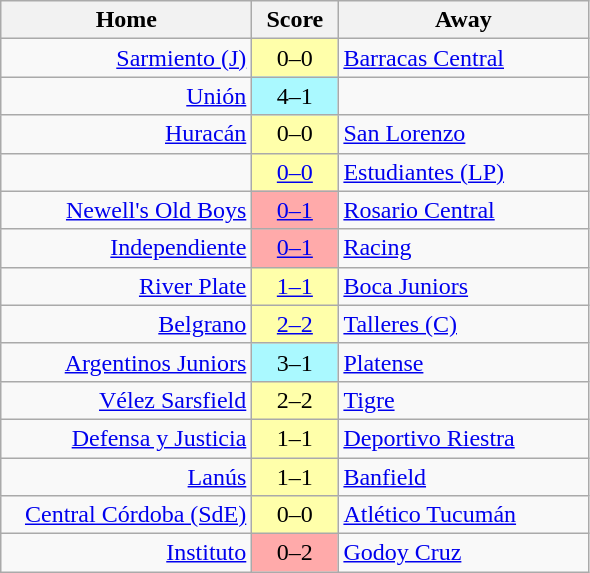<table class="wikitable" style="text-align: center">
<tr>
<th width=160>Home</th>
<th width=50>Score</th>
<th width=160>Away</th>
</tr>
<tr>
<td style="text-align:right"><a href='#'>Sarmiento (J)</a></td>
<td bgcolor=FFFFAA>0–0</td>
<td style="text-align:left"><a href='#'>Barracas Central</a></td>
</tr>
<tr>
<td style="text-align:right"><a href='#'>Unión</a></td>
<td bgcolor=AAF9FF>4–1</td>
<td style="text-align:left"></td>
</tr>
<tr>
<td style="text-align:right"><a href='#'>Huracán</a></td>
<td bgcolor=FFFFAA>0–0</td>
<td style="text-align:left"><a href='#'>San Lorenzo</a></td>
</tr>
<tr>
<td style="text-align:right"></td>
<td bgcolor=FFFFAA><a href='#'>0–0</a></td>
<td style="text-align:left"><a href='#'>Estudiantes (LP)</a></td>
</tr>
<tr>
<td style="text-align:right"><a href='#'>Newell's Old Boys</a></td>
<td bgcolor=FFAAAA><a href='#'>0–1</a></td>
<td style="text-align:left"><a href='#'>Rosario Central</a></td>
</tr>
<tr>
<td style="text-align:right"><a href='#'>Independiente</a></td>
<td bgcolor=FFAAAA><a href='#'>0–1</a></td>
<td style="text-align:left"><a href='#'>Racing</a></td>
</tr>
<tr>
<td style="text-align:right"><a href='#'>River Plate</a></td>
<td bgcolor=FFFFAA><a href='#'>1–1</a></td>
<td style="text-align:left"><a href='#'>Boca Juniors</a></td>
</tr>
<tr>
<td style="text-align:right"><a href='#'>Belgrano</a></td>
<td bgcolor=FFFFAA><a href='#'>2–2</a></td>
<td style="text-align:left"><a href='#'>Talleres (C)</a></td>
</tr>
<tr>
<td style="text-align:right"><a href='#'>Argentinos Juniors</a></td>
<td bgcolor=AAF9FF>3–1</td>
<td style="text-align:left"><a href='#'>Platense</a></td>
</tr>
<tr>
<td style="text-align:right"><a href='#'>Vélez Sarsfield</a></td>
<td bgcolor=FFFFAA>2–2</td>
<td style="text-align:left"><a href='#'>Tigre</a></td>
</tr>
<tr>
<td style="text-align:right"><a href='#'>Defensa y Justicia</a></td>
<td bgcolor=FFFFAA>1–1</td>
<td style="text-align:left"><a href='#'>Deportivo Riestra</a></td>
</tr>
<tr>
<td style="text-align:right"><a href='#'>Lanús</a></td>
<td bgcolor=FFFFAA>1–1</td>
<td style="text-align:left"><a href='#'>Banfield</a></td>
</tr>
<tr>
<td style="text-align:right"><a href='#'>Central Córdoba (SdE)</a></td>
<td bgcolor=FFFFAA>0–0</td>
<td style="text-align:left"><a href='#'>Atlético Tucumán</a></td>
</tr>
<tr>
<td style="text-align:right"><a href='#'>Instituto</a></td>
<td bgcolor=FFAAAA>0–2</td>
<td style="text-align:left"><a href='#'>Godoy Cruz</a></td>
</tr>
</table>
